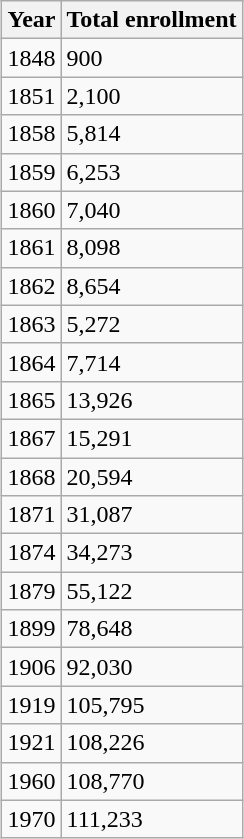<table class="wikitable sortable collapsible collapsed" style="margin: 1em auto 1em auto;">
<tr>
<th>Year</th>
<th>Total enrollment</th>
</tr>
<tr>
<td>1848</td>
<td>900</td>
</tr>
<tr>
<td>1851</td>
<td>2,100</td>
</tr>
<tr>
<td>1858</td>
<td>5,814</td>
</tr>
<tr>
<td>1859</td>
<td>6,253</td>
</tr>
<tr>
<td>1860</td>
<td>7,040</td>
</tr>
<tr>
<td>1861</td>
<td>8,098</td>
</tr>
<tr>
<td>1862</td>
<td>8,654</td>
</tr>
<tr>
<td>1863</td>
<td>5,272</td>
</tr>
<tr>
<td>1864</td>
<td>7,714</td>
</tr>
<tr>
<td>1865</td>
<td>13,926</td>
</tr>
<tr>
<td>1867</td>
<td>15,291</td>
</tr>
<tr>
<td>1868</td>
<td>20,594</td>
</tr>
<tr>
<td>1871</td>
<td>31,087</td>
</tr>
<tr>
<td>1874</td>
<td>34,273</td>
</tr>
<tr>
<td>1879</td>
<td>55,122</td>
</tr>
<tr>
<td>1899</td>
<td>78,648</td>
</tr>
<tr>
<td>1906</td>
<td>92,030</td>
</tr>
<tr>
<td>1919</td>
<td>105,795</td>
</tr>
<tr>
<td>1921</td>
<td>108,226</td>
</tr>
<tr>
<td>1960</td>
<td>108,770</td>
</tr>
<tr>
<td>1970</td>
<td>111,233</td>
</tr>
</table>
